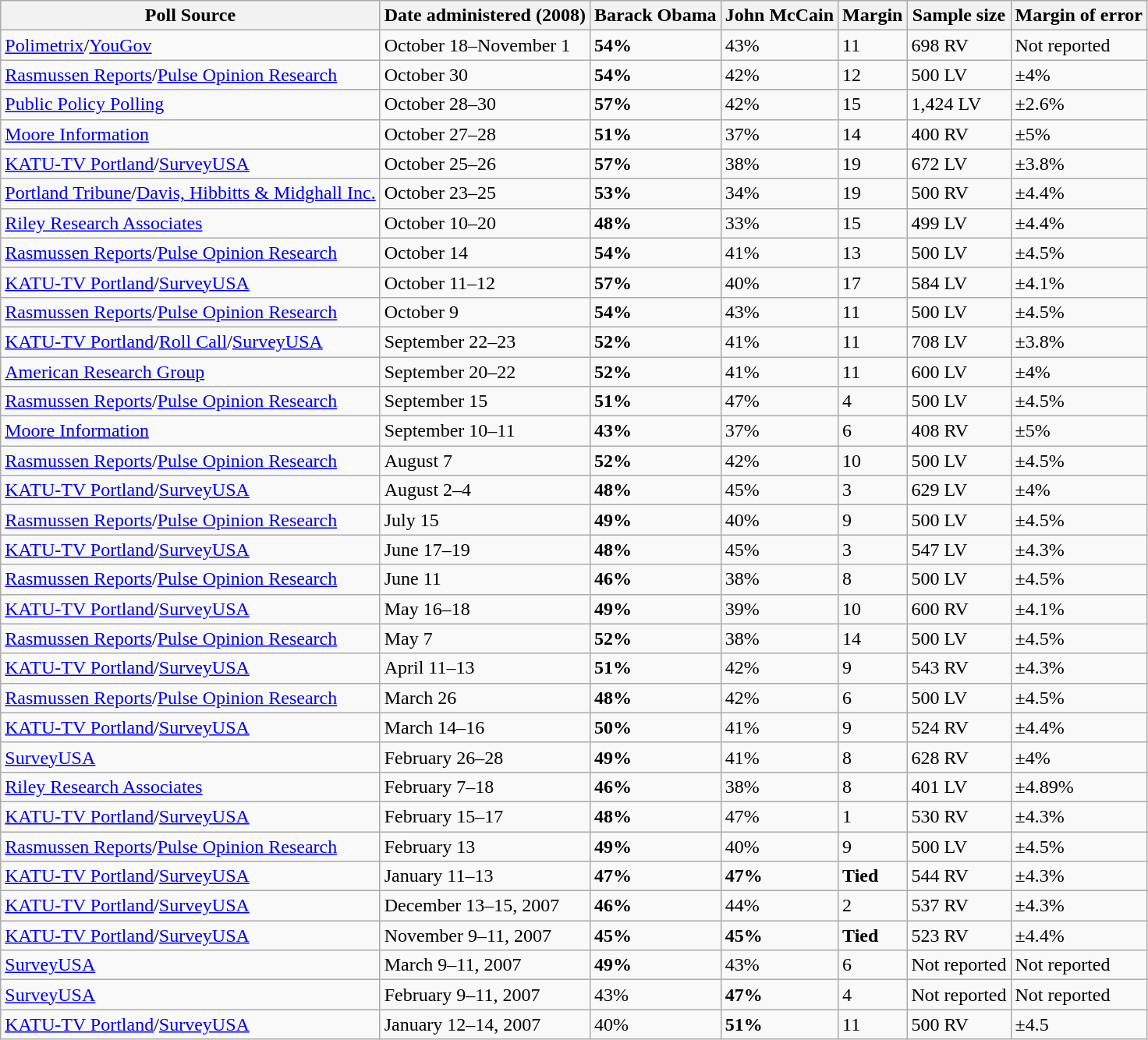<table class="wikitable collapsible">
<tr>
<th>Poll Source</th>
<th>Date administered (2008)</th>
<th>Barack Obama</th>
<th>John McCain</th>
<th>Margin</th>
<th>Sample size</th>
<th>Margin of error</th>
</tr>
<tr>
<td><a href='#'>Polimetrix</a>/<a href='#'>YouGov</a></td>
<td>October 18–November 1</td>
<td><strong>54%</strong></td>
<td>43%</td>
<td>11</td>
<td>698 RV</td>
<td>Not reported</td>
</tr>
<tr>
<td><a href='#'>Rasmussen Reports</a>/<a href='#'>Pulse Opinion Research</a></td>
<td>October 30</td>
<td><strong>54%</strong></td>
<td>42%</td>
<td>12</td>
<td>500 LV</td>
<td>±4%</td>
</tr>
<tr>
<td><a href='#'>Public Policy Polling</a></td>
<td>October 28–30</td>
<td><strong>57%</strong></td>
<td>42%</td>
<td>15</td>
<td>1,424 LV</td>
<td>±2.6%</td>
</tr>
<tr>
<td><a href='#'>Moore Information</a></td>
<td>October 27–28</td>
<td><strong>51%</strong></td>
<td>37%</td>
<td>14</td>
<td>400 RV</td>
<td>±5%</td>
</tr>
<tr>
<td><a href='#'>KATU-TV Portland</a>/<a href='#'>SurveyUSA</a></td>
<td>October 25–26</td>
<td><strong>57%</strong></td>
<td>38%</td>
<td>19</td>
<td>672 LV</td>
<td>±3.8%</td>
</tr>
<tr>
<td><a href='#'>Portland Tribune</a>/<a href='#'>Davis, Hibbitts & Midghall Inc.</a></td>
<td>October 23–25</td>
<td><strong>53%</strong></td>
<td>34%</td>
<td>19</td>
<td>500 RV</td>
<td>±4.4%</td>
</tr>
<tr>
<td><a href='#'>Riley Research Associates</a></td>
<td>October 10–20</td>
<td><strong>48%</strong></td>
<td>33%</td>
<td>15</td>
<td>499 LV</td>
<td>±4.4%</td>
</tr>
<tr>
<td><a href='#'>Rasmussen Reports</a>/<a href='#'>Pulse Opinion Research</a></td>
<td>October 14</td>
<td><strong>54%</strong></td>
<td>41%</td>
<td>13</td>
<td>500 LV</td>
<td>±4.5%</td>
</tr>
<tr>
<td><a href='#'>KATU-TV Portland</a>/<a href='#'>SurveyUSA</a></td>
<td>October 11–12</td>
<td><strong>57%</strong></td>
<td>40%</td>
<td>17</td>
<td>584 LV</td>
<td>±4.1%</td>
</tr>
<tr>
<td><a href='#'>Rasmussen Reports</a>/<a href='#'>Pulse Opinion Research</a></td>
<td>October 9</td>
<td><strong>54%</strong></td>
<td>43%</td>
<td>11</td>
<td>500 LV</td>
<td>±4.5%</td>
</tr>
<tr>
<td><a href='#'>KATU-TV Portland</a>/<a href='#'>Roll Call</a>/<a href='#'>SurveyUSA</a></td>
<td>September 22–23</td>
<td><strong>52%</strong></td>
<td>41%</td>
<td>11</td>
<td>708 LV</td>
<td>±3.8%</td>
</tr>
<tr>
<td><a href='#'>American Research Group</a></td>
<td>September 20–22</td>
<td><strong>52%</strong></td>
<td>41%</td>
<td>11</td>
<td>600 LV</td>
<td>±4%</td>
</tr>
<tr>
<td><a href='#'>Rasmussen Reports</a>/<a href='#'>Pulse Opinion Research</a></td>
<td>September 15</td>
<td><strong>51%</strong></td>
<td>47%</td>
<td>4</td>
<td>500 LV</td>
<td>±4.5%</td>
</tr>
<tr>
<td><a href='#'>Moore Information</a></td>
<td>September 10–11</td>
<td><strong>43%</strong></td>
<td>37%</td>
<td>6</td>
<td>408 RV</td>
<td>±5%</td>
</tr>
<tr>
<td><a href='#'>Rasmussen Reports</a>/<a href='#'>Pulse Opinion Research</a></td>
<td>August 7</td>
<td><strong>52%</strong></td>
<td>42%</td>
<td>10</td>
<td>500 LV</td>
<td>±4.5%</td>
</tr>
<tr>
<td><a href='#'>KATU-TV Portland</a>/<a href='#'>SurveyUSA</a></td>
<td>August 2–4</td>
<td><strong>48%</strong></td>
<td>45%</td>
<td>3</td>
<td>629 LV</td>
<td>±4%</td>
</tr>
<tr>
<td><a href='#'>Rasmussen Reports</a>/<a href='#'>Pulse Opinion Research</a></td>
<td>July 15</td>
<td><strong>49%</strong></td>
<td>40%</td>
<td>9</td>
<td>500 LV</td>
<td>±4.5%</td>
</tr>
<tr>
<td><a href='#'>KATU-TV Portland</a>/<a href='#'>SurveyUSA</a></td>
<td>June 17–19</td>
<td><strong>48%</strong></td>
<td>45%</td>
<td>3</td>
<td>547 LV</td>
<td>±4.3%</td>
</tr>
<tr>
<td><a href='#'>Rasmussen Reports</a>/<a href='#'>Pulse Opinion Research</a></td>
<td>June 11</td>
<td><strong>46%</strong></td>
<td>38%</td>
<td>8</td>
<td>500 LV</td>
<td>±4.5%</td>
</tr>
<tr>
<td><a href='#'>KATU-TV Portland</a>/<a href='#'>SurveyUSA</a></td>
<td>May 16–18</td>
<td><strong>49%</strong></td>
<td>39%</td>
<td>10</td>
<td>600 RV</td>
<td>±4.1%</td>
</tr>
<tr>
<td><a href='#'>Rasmussen Reports</a>/<a href='#'>Pulse Opinion Research</a></td>
<td>May 7</td>
<td><strong>52%</strong></td>
<td>38%</td>
<td>14</td>
<td>500 LV</td>
<td>±4.5%</td>
</tr>
<tr>
<td><a href='#'>KATU-TV Portland</a>/<a href='#'>SurveyUSA</a></td>
<td>April 11–13</td>
<td><strong>51%</strong></td>
<td>42%</td>
<td>9</td>
<td>543 RV</td>
<td>±4.3%</td>
</tr>
<tr>
<td><a href='#'>Rasmussen Reports</a>/<a href='#'>Pulse Opinion Research</a></td>
<td>March 26</td>
<td><strong>48%</strong></td>
<td>42%</td>
<td>6</td>
<td>500 LV</td>
<td>±4.5%</td>
</tr>
<tr>
<td><a href='#'>KATU-TV Portland</a>/<a href='#'>SurveyUSA</a></td>
<td>March 14–16</td>
<td><strong>50%</strong></td>
<td>41%</td>
<td>9</td>
<td>524 RV</td>
<td>±4.4%</td>
</tr>
<tr>
<td><a href='#'>SurveyUSA</a></td>
<td>February 26–28</td>
<td><strong>49%</strong></td>
<td>41%</td>
<td>8</td>
<td>628 RV</td>
<td>±4%</td>
</tr>
<tr>
<td><a href='#'>Riley Research Associates</a></td>
<td>February 7–18</td>
<td><strong>46%</strong></td>
<td>38%</td>
<td>8</td>
<td>401 LV</td>
<td>±4.89%</td>
</tr>
<tr>
<td><a href='#'>KATU-TV Portland</a>/<a href='#'>SurveyUSA</a></td>
<td>February 15–17</td>
<td><strong>48%</strong></td>
<td>47%</td>
<td>1</td>
<td>530 RV</td>
<td>±4.3%</td>
</tr>
<tr>
<td><a href='#'>Rasmussen Reports</a>/<a href='#'>Pulse Opinion Research</a></td>
<td>February 13</td>
<td><strong>49%</strong></td>
<td>40%</td>
<td>9</td>
<td>500 LV</td>
<td>±4.5%</td>
</tr>
<tr>
<td><a href='#'>KATU-TV Portland</a>/<a href='#'>SurveyUSA</a></td>
<td>January 11–13</td>
<td><strong>47%</strong></td>
<td><strong>47%</strong></td>
<td><strong>Tied</strong></td>
<td>544 RV</td>
<td>±4.3%</td>
</tr>
<tr>
<td><a href='#'>KATU-TV Portland</a>/<a href='#'>SurveyUSA</a></td>
<td>December 13–15, 2007</td>
<td><strong>46%</strong></td>
<td>44%</td>
<td>2</td>
<td>537 RV</td>
<td>±4.3%</td>
</tr>
<tr>
<td><a href='#'>KATU-TV Portland</a>/<a href='#'>SurveyUSA</a></td>
<td>November 9–11, 2007</td>
<td><strong>45%</strong></td>
<td><strong>45%</strong></td>
<td><strong>Tied</strong></td>
<td>523 RV</td>
<td>±4.4%</td>
</tr>
<tr>
<td><a href='#'>SurveyUSA</a></td>
<td>March 9–11, 2007</td>
<td><strong>49%</strong></td>
<td>43%</td>
<td>6</td>
<td>Not reported</td>
<td>Not reported</td>
</tr>
<tr>
<td><a href='#'>SurveyUSA</a></td>
<td>February 9–11, 2007</td>
<td>43%</td>
<td><strong>47%</strong></td>
<td>4</td>
<td>Not reported</td>
<td>Not reported</td>
</tr>
<tr>
<td><a href='#'>KATU-TV Portland</a>/<a href='#'>SurveyUSA</a></td>
<td>January 12–14, 2007</td>
<td>40%</td>
<td><strong>51%</strong></td>
<td>11</td>
<td>500 RV</td>
<td>±4.5</td>
</tr>
</table>
